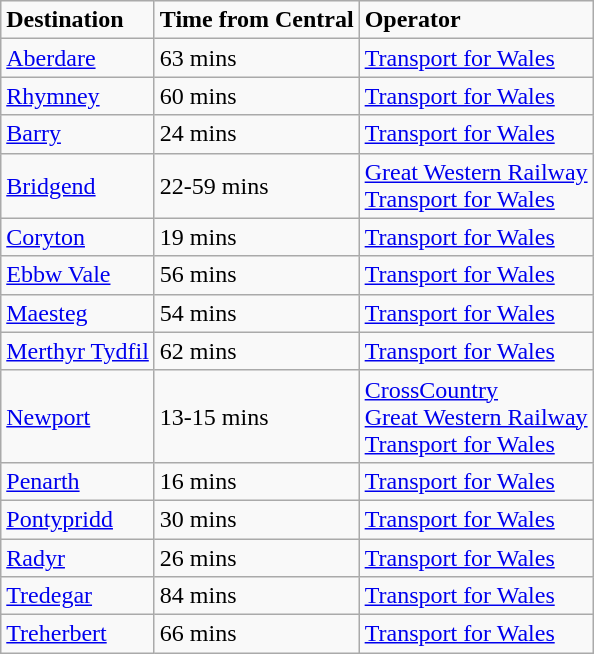<table class="wikitable sortable">
<tr>
<td><strong>Destination</strong></td>
<td><strong>Time from Central</strong></td>
<td><strong>Operator</strong></td>
</tr>
<tr>
<td><a href='#'>Aberdare</a></td>
<td>63 mins</td>
<td><a href='#'>Transport for Wales</a></td>
</tr>
<tr>
<td><a href='#'>Rhymney</a></td>
<td>60 mins</td>
<td><a href='#'>Transport for Wales</a></td>
</tr>
<tr>
<td><a href='#'>Barry</a></td>
<td>24 mins</td>
<td><a href='#'>Transport for Wales</a></td>
</tr>
<tr>
<td><a href='#'>Bridgend</a></td>
<td>22-59 mins</td>
<td><a href='#'>Great Western Railway</a><br><a href='#'>Transport for Wales</a></td>
</tr>
<tr>
<td><a href='#'>Coryton</a></td>
<td>19 mins</td>
<td><a href='#'>Transport for Wales</a></td>
</tr>
<tr>
<td><a href='#'>Ebbw Vale</a></td>
<td>56 mins</td>
<td><a href='#'>Transport for Wales</a></td>
</tr>
<tr>
<td><a href='#'>Maesteg</a></td>
<td>54 mins</td>
<td><a href='#'>Transport for Wales</a></td>
</tr>
<tr>
<td><a href='#'>Merthyr Tydfil</a></td>
<td>62 mins</td>
<td><a href='#'>Transport for Wales</a></td>
</tr>
<tr>
<td><a href='#'>Newport</a></td>
<td>13-15 mins</td>
<td><a href='#'>CrossCountry</a><br><a href='#'>Great Western Railway</a><br><a href='#'>Transport for Wales</a></td>
</tr>
<tr>
<td><a href='#'>Penarth</a></td>
<td>16 mins</td>
<td><a href='#'>Transport for Wales</a></td>
</tr>
<tr>
<td><a href='#'>Pontypridd</a></td>
<td>30 mins</td>
<td><a href='#'>Transport for Wales</a></td>
</tr>
<tr>
<td><a href='#'>Radyr</a></td>
<td>26 mins</td>
<td><a href='#'>Transport for Wales</a></td>
</tr>
<tr>
<td><a href='#'>Tredegar</a></td>
<td>84 mins</td>
<td><a href='#'>Transport for Wales</a></td>
</tr>
<tr>
<td><a href='#'>Treherbert</a></td>
<td>66 mins</td>
<td><a href='#'>Transport for Wales</a></td>
</tr>
</table>
